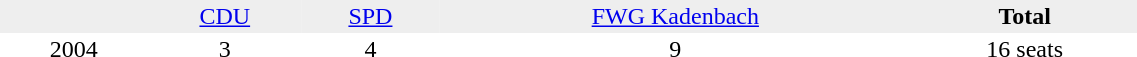<table border="0" cellpadding="2" cellspacing="0" width="60%">
<tr bgcolor="#eeeeee" align="center">
<td></td>
<td><a href='#'>CDU</a></td>
<td><a href='#'>SPD</a></td>
<td><a href='#'>FWG Kadenbach</a></td>
<td><strong>Total</strong></td>
</tr>
<tr align="center">
<td>2004</td>
<td>3</td>
<td>4</td>
<td>9</td>
<td>16 seats</td>
</tr>
</table>
